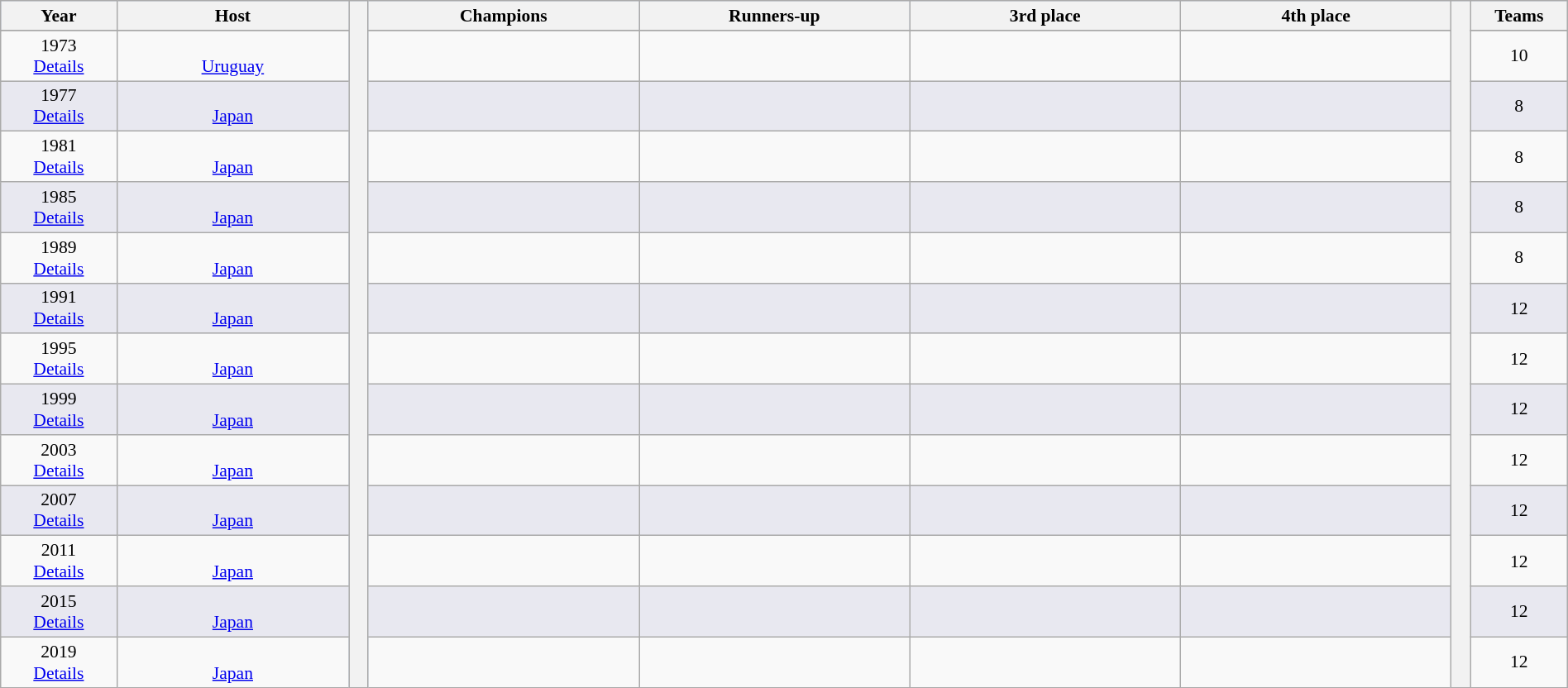<table class="wikitable" style="font-size:90%; width: 100%; text-align: center;">
<tr bgcolor=#c1d8ff>
<th width=6%>Year</th>
<th width=12%>Host</th>
<th width=1% rowspan=15 bgcolor=ffffff></th>
<th width=14%>Champions</th>
<th width=14%>Runners-up</th>
<th width=14%>3rd place</th>
<th width=14%>4th place</th>
<th width=1% rowspan=15 bgcolor=#ffffff></th>
<th width=5%>Teams</th>
</tr>
<tr bgcolor=#efefef>
</tr>
<tr>
<td>1973<br><a href='#'>Details</a></td>
<td><br><a href='#'>Uruguay</a></td>
<td><strong></strong></td>
<td></td>
<td></td>
<td></td>
<td>10</td>
</tr>
<tr bgcolor=#E8E8F0>
<td>1977<br><a href='#'>Details</a></td>
<td><br><a href='#'>Japan</a></td>
<td><strong></strong></td>
<td></td>
<td></td>
<td></td>
<td>8</td>
</tr>
<tr>
<td>1981<br><a href='#'>Details</a></td>
<td><br><a href='#'>Japan</a></td>
<td><strong></strong></td>
<td></td>
<td></td>
<td></td>
<td>8</td>
</tr>
<tr bgcolor=#E8E8F0>
<td>1985<br><a href='#'>Details</a></td>
<td><br><a href='#'>Japan</a></td>
<td><strong></strong></td>
<td></td>
<td></td>
<td></td>
<td>8</td>
</tr>
<tr>
<td>1989<br><a href='#'>Details</a></td>
<td><br><a href='#'>Japan</a></td>
<td><strong></strong></td>
<td></td>
<td></td>
<td></td>
<td>8</td>
</tr>
<tr bgcolor=#E8E8F0>
<td>1991<br><a href='#'>Details</a></td>
<td><br><a href='#'>Japan</a></td>
<td><strong></strong></td>
<td></td>
<td></td>
<td></td>
<td>12</td>
</tr>
<tr>
<td>1995<br><a href='#'>Details</a></td>
<td><br><a href='#'>Japan</a></td>
<td><strong></strong></td>
<td></td>
<td></td>
<td></td>
<td>12</td>
</tr>
<tr bgcolor=#E8E8F0>
<td>1999<br><a href='#'>Details</a></td>
<td><br><a href='#'>Japan</a></td>
<td><strong></strong></td>
<td></td>
<td></td>
<td></td>
<td>12</td>
</tr>
<tr>
<td>2003<br><a href='#'>Details</a></td>
<td><br><a href='#'>Japan</a></td>
<td><strong></strong></td>
<td></td>
<td></td>
<td></td>
<td>12</td>
</tr>
<tr bgcolor=#E8E8F0>
<td>2007<br><a href='#'>Details</a></td>
<td><br><a href='#'>Japan</a></td>
<td><strong></strong></td>
<td></td>
<td></td>
<td></td>
<td>12</td>
</tr>
<tr>
<td>2011<br><a href='#'>Details</a></td>
<td><br><a href='#'>Japan</a></td>
<td><strong></strong></td>
<td></td>
<td></td>
<td></td>
<td>12</td>
</tr>
<tr bgcolor=#E8E8F0>
<td>2015<br><a href='#'>Details</a></td>
<td><br><a href='#'>Japan</a></td>
<td><strong></strong></td>
<td></td>
<td></td>
<td></td>
<td>12</td>
</tr>
<tr>
<td>2019<br><a href='#'>Details</a></td>
<td><br><a href='#'>Japan</a></td>
<td><strong></strong></td>
<td></td>
<td></td>
<td></td>
<td>12</td>
</tr>
</table>
